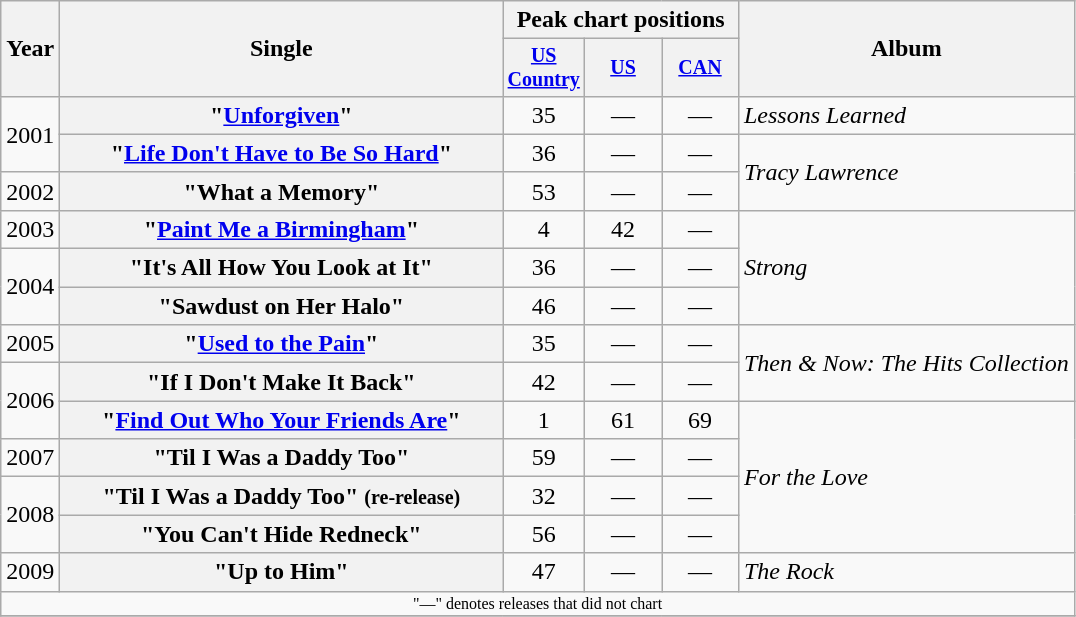<table class="wikitable plainrowheaders" style="text-align:center;">
<tr>
<th rowspan="2">Year</th>
<th rowspan="2" style="width:18em;">Single</th>
<th colspan="3">Peak chart positions</th>
<th rowspan="2">Album</th>
</tr>
<tr style="font-size:smaller;">
<th width="45"><a href='#'>US Country</a><br></th>
<th width="45"><a href='#'>US</a><br></th>
<th width="45"><a href='#'>CAN</a><br></th>
</tr>
<tr>
<td rowspan="2">2001</td>
<th scope="row">"<a href='#'>Unforgiven</a>"</th>
<td>35</td>
<td>—</td>
<td>—</td>
<td align="left"><em>Lessons Learned</em></td>
</tr>
<tr>
<th scope="row">"<a href='#'>Life Don't Have to Be So Hard</a>"</th>
<td>36</td>
<td>—</td>
<td>—</td>
<td align="left" rowspan="2"><em>Tracy Lawrence</em></td>
</tr>
<tr>
<td>2002</td>
<th scope="row">"What a Memory"</th>
<td>53</td>
<td>—</td>
<td>—</td>
</tr>
<tr>
<td>2003</td>
<th scope="row">"<a href='#'>Paint Me a Birmingham</a>"</th>
<td>4</td>
<td>42</td>
<td>—</td>
<td align="left" rowspan="3"><em>Strong</em></td>
</tr>
<tr>
<td rowspan="2">2004</td>
<th scope="row">"It's All How You Look at It"</th>
<td>36</td>
<td>—</td>
<td>—</td>
</tr>
<tr>
<th scope="row">"Sawdust on Her Halo"</th>
<td>46</td>
<td>—</td>
<td>—</td>
</tr>
<tr>
<td>2005</td>
<th scope="row">"<a href='#'>Used to the Pain</a>"</th>
<td>35</td>
<td>—</td>
<td>—</td>
<td align="left" rowspan="2"><em>Then & Now: The Hits Collection</em></td>
</tr>
<tr>
<td rowspan="2">2006</td>
<th scope="row">"If I Don't Make It Back"</th>
<td>42</td>
<td>—</td>
<td>—</td>
</tr>
<tr>
<th scope="row">"<a href='#'>Find Out Who Your Friends Are</a>"<br></th>
<td>1</td>
<td>61</td>
<td>69</td>
<td align="left" rowspan="4"><em>For the Love</em></td>
</tr>
<tr>
<td>2007</td>
<th scope="row">"Til I Was a Daddy Too"</th>
<td>59</td>
<td>—</td>
<td>—</td>
</tr>
<tr>
<td rowspan="2">2008</td>
<th scope="row">"Til I Was a Daddy Too" <small>(re-release)</small></th>
<td>32</td>
<td>—</td>
<td>—</td>
</tr>
<tr>
<th scope="row">"You Can't Hide Redneck"</th>
<td>56</td>
<td>—</td>
<td>—</td>
</tr>
<tr>
<td>2009</td>
<th scope="row">"Up to Him"</th>
<td>47</td>
<td>—</td>
<td>—</td>
<td align="left"><em>The Rock</em></td>
</tr>
<tr>
<td colspan="10" style="font-size:8pt">"—" denotes releases that did not chart</td>
</tr>
<tr>
</tr>
</table>
